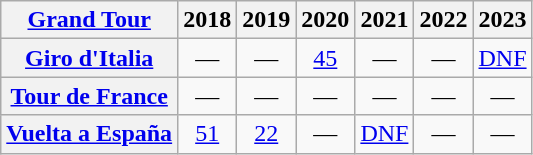<table class="wikitable plainrowheaders">
<tr>
<th scope="col"><a href='#'>Grand Tour</a></th>
<th scope="col">2018</th>
<th scope="col">2019</th>
<th scope="col">2020</th>
<th scope="col">2021</th>
<th scope="col">2022</th>
<th scope="col">2023</th>
</tr>
<tr style="text-align:center;">
<th scope="row"> <a href='#'>Giro d'Italia</a></th>
<td>—</td>
<td>—</td>
<td><a href='#'>45</a></td>
<td>—</td>
<td>—</td>
<td><a href='#'>DNF</a></td>
</tr>
<tr style="text-align:center;">
<th scope="row"> <a href='#'>Tour de France</a></th>
<td>—</td>
<td>—</td>
<td>—</td>
<td>—</td>
<td>—</td>
<td>—</td>
</tr>
<tr style="text-align:center;">
<th scope="row"> <a href='#'>Vuelta a España</a></th>
<td><a href='#'>51</a></td>
<td><a href='#'>22</a></td>
<td>—</td>
<td><a href='#'>DNF</a></td>
<td>—</td>
<td>—</td>
</tr>
</table>
